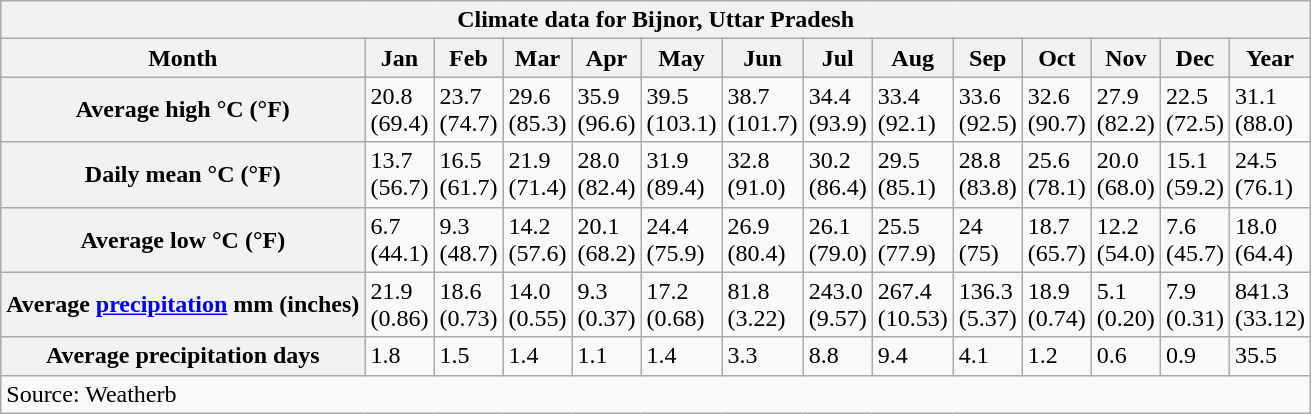<table class="wikitable mw-collapsible">
<tr>
<th colspan="14">Climate data for Bijnor, Uttar Pradesh</th>
</tr>
<tr>
<th>Month</th>
<th>Jan</th>
<th>Feb</th>
<th>Mar</th>
<th>Apr</th>
<th>May</th>
<th>Jun</th>
<th>Jul</th>
<th>Aug</th>
<th>Sep</th>
<th>Oct</th>
<th>Nov</th>
<th>Dec</th>
<th>Year</th>
</tr>
<tr>
<th>Average high °C (°F)</th>
<td>20.8<br>(69.4)</td>
<td>23.7<br>(74.7)</td>
<td>29.6<br>(85.3)</td>
<td>35.9<br>(96.6)</td>
<td>39.5<br>(103.1)</td>
<td>38.7<br>(101.7)</td>
<td>34.4<br>(93.9)</td>
<td>33.4<br>(92.1)</td>
<td>33.6<br>(92.5)</td>
<td>32.6<br>(90.7)</td>
<td>27.9<br>(82.2)</td>
<td>22.5<br>(72.5)</td>
<td>31.1<br>(88.0)</td>
</tr>
<tr>
<th>Daily mean °C (°F)</th>
<td>13.7<br>(56.7)</td>
<td>16.5<br>(61.7)</td>
<td>21.9<br>(71.4)</td>
<td>28.0<br>(82.4)</td>
<td>31.9<br>(89.4)</td>
<td>32.8<br>(91.0)</td>
<td>30.2<br>(86.4)</td>
<td>29.5<br>(85.1)</td>
<td>28.8<br>(83.8)</td>
<td>25.6<br>(78.1)</td>
<td>20.0<br>(68.0)</td>
<td>15.1<br>(59.2)</td>
<td>24.5<br>(76.1)</td>
</tr>
<tr>
<th>Average low °C (°F)</th>
<td>6.7<br>(44.1)</td>
<td>9.3<br>(48.7)</td>
<td>14.2<br>(57.6)</td>
<td>20.1<br>(68.2)</td>
<td>24.4<br>(75.9)</td>
<td>26.9<br>(80.4)</td>
<td>26.1<br>(79.0)</td>
<td>25.5<br>(77.9)</td>
<td>24<br>(75)</td>
<td>18.7<br>(65.7)</td>
<td>12.2<br>(54.0)</td>
<td>7.6<br>(45.7)</td>
<td>18.0<br>(64.4)</td>
</tr>
<tr>
<th>Average <a href='#'>precipitation</a> mm (inches)</th>
<td>21.9<br>(0.86)</td>
<td>18.6<br>(0.73)</td>
<td>14.0<br>(0.55)</td>
<td>9.3<br>(0.37)</td>
<td>17.2<br>(0.68)</td>
<td>81.8<br>(3.22)</td>
<td>243.0<br>(9.57)</td>
<td>267.4<br>(10.53)</td>
<td>136.3<br>(5.37)</td>
<td>18.9<br>(0.74)</td>
<td>5.1<br>(0.20)</td>
<td>7.9<br>(0.31)</td>
<td>841.3<br>(33.12)</td>
</tr>
<tr>
<th>Average precipitation days</th>
<td>1.8</td>
<td>1.5</td>
<td>1.4</td>
<td>1.1</td>
<td>1.4</td>
<td>3.3</td>
<td>8.8</td>
<td>9.4</td>
<td>4.1</td>
<td>1.2</td>
<td>0.6</td>
<td>0.9</td>
<td>35.5</td>
</tr>
<tr>
<td colspan="14">Source: Weatherb</td>
</tr>
</table>
